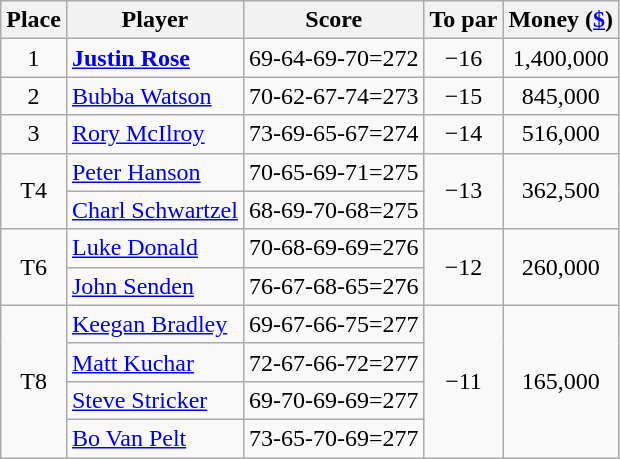<table class="wikitable">
<tr>
<th>Place</th>
<th>Player</th>
<th>Score</th>
<th>To par</th>
<th>Money (<a href='#'>$</a>)</th>
</tr>
<tr>
<td align=center>1</td>
<td> <strong><a href='#'>Justin Rose</a></strong></td>
<td align=center>69-64-69-70=272</td>
<td align=center>−16</td>
<td align=center>1,400,000</td>
</tr>
<tr>
<td align=center>2</td>
<td> <a href='#'>Bubba Watson</a></td>
<td align=center>70-62-67-74=273</td>
<td align=center>−15</td>
<td align=center>845,000</td>
</tr>
<tr>
<td align=center>3</td>
<td> <a href='#'>Rory McIlroy</a></td>
<td align=center>73-69-65-67=274</td>
<td align=center>−14</td>
<td align=center>516,000</td>
</tr>
<tr>
<td rowspan="2" align=center>T4</td>
<td> <a href='#'>Peter Hanson</a></td>
<td align=center>70-65-69-71=275</td>
<td rowspan="2" align=center>−13</td>
<td rowspan="2" align=center>362,500</td>
</tr>
<tr>
<td> <a href='#'>Charl Schwartzel</a></td>
<td align=center>68-69-70-68=275</td>
</tr>
<tr>
<td rowspan="2" align=center>T6</td>
<td> <a href='#'>Luke Donald</a></td>
<td align=center>70-68-69-69=276</td>
<td rowspan="2" align=center>−12</td>
<td rowspan="2" align=center>260,000</td>
</tr>
<tr>
<td> <a href='#'>John Senden</a></td>
<td align=center>76-67-68-65=276</td>
</tr>
<tr>
<td rowspan="4" align=center>T8</td>
<td> <a href='#'>Keegan Bradley</a></td>
<td align=center>69-67-66-75=277</td>
<td rowspan="4" align=center>−11</td>
<td rowspan="4" align=center>165,000</td>
</tr>
<tr>
<td> <a href='#'>Matt Kuchar</a></td>
<td align=center>72-67-66-72=277</td>
</tr>
<tr>
<td> <a href='#'>Steve Stricker</a></td>
<td align=center>69-70-69-69=277</td>
</tr>
<tr>
<td> <a href='#'>Bo Van Pelt</a></td>
<td align=center>73-65-70-69=277</td>
</tr>
</table>
